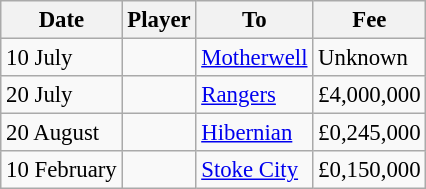<table class="wikitable sortable" style="font-size:95%">
<tr>
<th>Date</th>
<th>Player</th>
<th>To</th>
<th>Fee</th>
</tr>
<tr>
<td>10 July</td>
<td> </td>
<td><a href='#'>Motherwell</a></td>
<td>Unknown</td>
</tr>
<tr>
<td>20 July</td>
<td> </td>
<td><a href='#'>Rangers</a></td>
<td>£4,000,000</td>
</tr>
<tr>
<td>20 August</td>
<td> </td>
<td><a href='#'>Hibernian</a></td>
<td>£0,245,000</td>
</tr>
<tr>
<td>10 February</td>
<td> </td>
<td><a href='#'>Stoke City</a></td>
<td>£0,150,000</td>
</tr>
</table>
